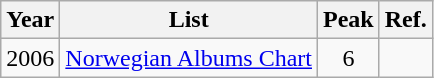<table class="wikitable">
<tr>
<th>Year</th>
<th>List</th>
<th>Peak</th>
<th>Ref.</th>
</tr>
<tr>
<td rowspan="1">2006</td>
<td><a href='#'>Norwegian Albums Chart</a></td>
<td align="center">6</td>
<td></td>
</tr>
</table>
